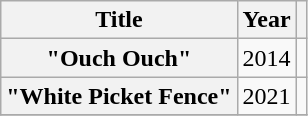<table class="wikitable plainrowheaders" style="text-align:center;">
<tr>
<th scope="col">Title</th>
<th scope="col">Year</th>
<th scope="col"></th>
</tr>
<tr>
<th scope="row">"Ouch Ouch"<br></th>
<td>2014</td>
<td></td>
</tr>
<tr>
<th scope="row">"White Picket Fence"<br></th>
<td>2021</td>
<td></td>
</tr>
<tr>
</tr>
</table>
